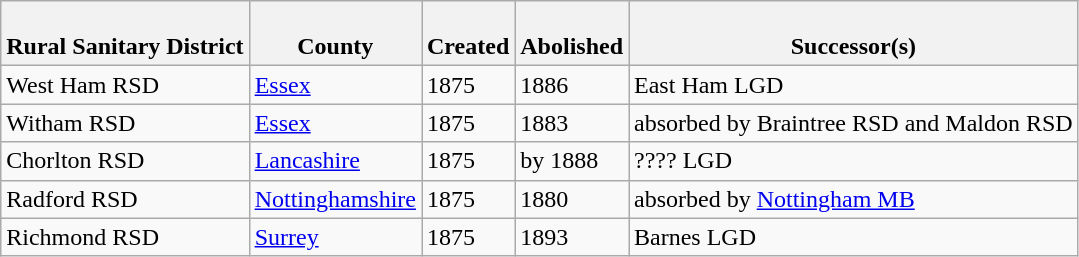<table class="wikitable sortable">
<tr>
<th><br>Rural Sanitary District</th>
<th><br>County</th>
<th><br>Created</th>
<th><br>Abolished</th>
<th><br>Successor(s)</th>
</tr>
<tr>
<td>West Ham RSD</td>
<td><a href='#'>Essex</a></td>
<td>1875</td>
<td>1886</td>
<td>East Ham LGD</td>
</tr>
<tr>
<td>Witham RSD</td>
<td><a href='#'>Essex</a></td>
<td>1875</td>
<td>1883</td>
<td>absorbed by Braintree RSD and Maldon RSD</td>
</tr>
<tr>
<td>Chorlton RSD</td>
<td><a href='#'>Lancashire</a></td>
<td>1875</td>
<td>by 1888</td>
<td>???? LGD</td>
</tr>
<tr>
<td>Radford RSD</td>
<td><a href='#'>Nottinghamshire</a></td>
<td>1875</td>
<td>1880</td>
<td>absorbed by <a href='#'>Nottingham MB</a></td>
</tr>
<tr>
<td>Richmond RSD</td>
<td><a href='#'>Surrey</a></td>
<td>1875</td>
<td>1893</td>
<td>Barnes LGD</td>
</tr>
</table>
